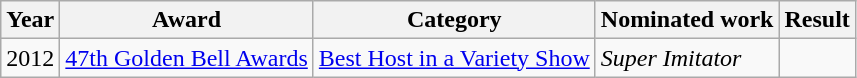<table class="wikitable sortable">
<tr>
<th>Year</th>
<th>Award</th>
<th>Category</th>
<th>Nominated work</th>
<th>Result</th>
</tr>
<tr>
<td>2012</td>
<td><a href='#'>47th Golden Bell Awards</a></td>
<td><a href='#'>Best Host in a Variety Show</a></td>
<td><em>Super Imitator</em></td>
<td></td>
</tr>
</table>
